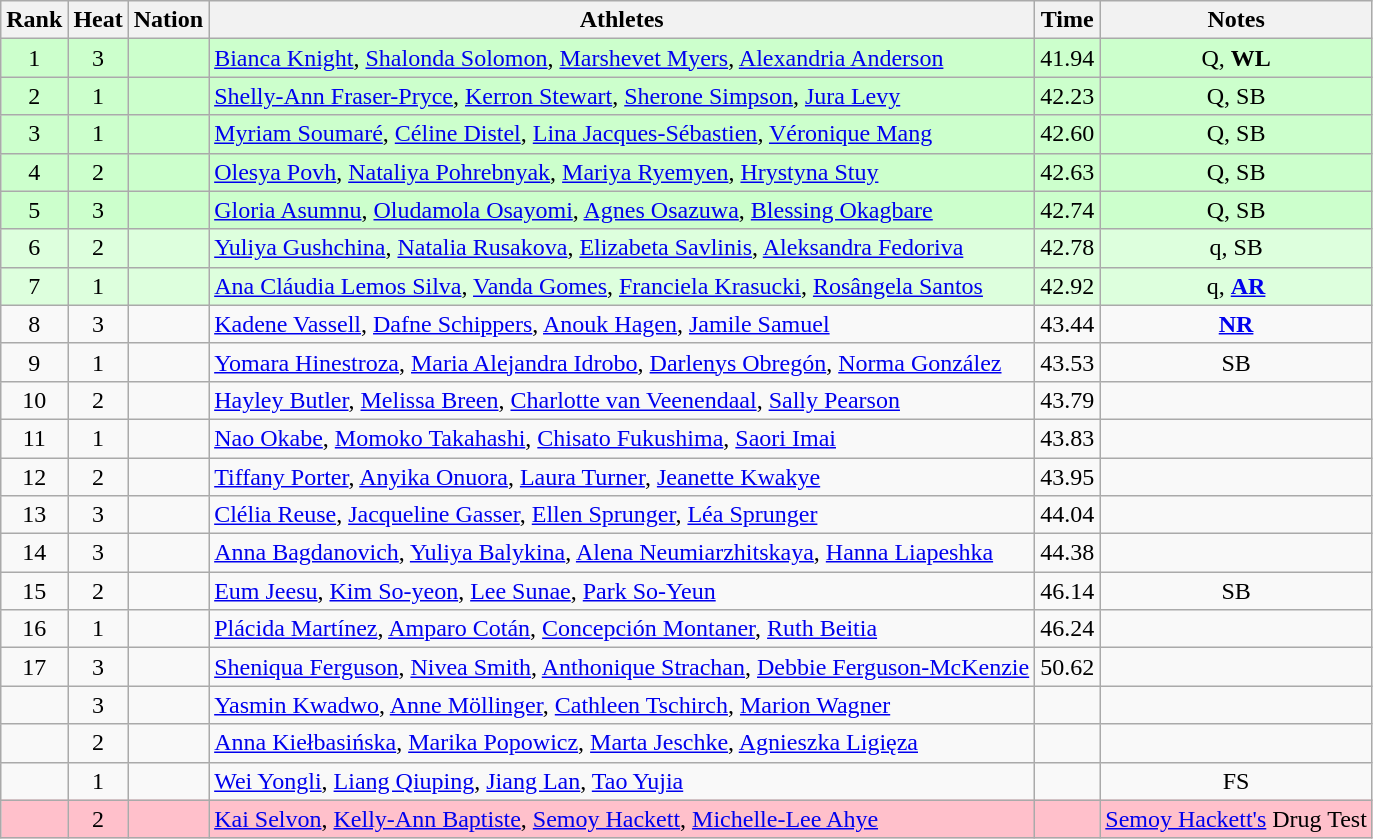<table class="wikitable sortable" style="text-align:center">
<tr>
<th>Rank</th>
<th>Heat</th>
<th>Nation</th>
<th>Athletes</th>
<th>Time</th>
<th>Notes</th>
</tr>
<tr bgcolor=ccffcc>
<td>1</td>
<td>3</td>
<td align=left></td>
<td align=left><a href='#'>Bianca Knight</a>, <a href='#'>Shalonda Solomon</a>, <a href='#'>Marshevet Myers</a>, <a href='#'>Alexandria Anderson</a></td>
<td>41.94</td>
<td>Q, <strong>WL</strong></td>
</tr>
<tr bgcolor=ccffcc>
<td>2</td>
<td>1</td>
<td align=left></td>
<td align=left><a href='#'>Shelly-Ann Fraser-Pryce</a>, <a href='#'>Kerron Stewart</a>, <a href='#'>Sherone Simpson</a>, <a href='#'>Jura Levy</a></td>
<td>42.23</td>
<td>Q, SB</td>
</tr>
<tr bgcolor=ccffcc>
<td>3</td>
<td>1</td>
<td align=left></td>
<td align=left><a href='#'>Myriam Soumaré</a>, <a href='#'>Céline Distel</a>, <a href='#'>Lina Jacques-Sébastien</a>, <a href='#'>Véronique Mang</a></td>
<td>42.60</td>
<td>Q, SB</td>
</tr>
<tr bgcolor=ccffcc>
<td>4</td>
<td>2</td>
<td align=left></td>
<td align=left><a href='#'>Olesya Povh</a>, <a href='#'>Nataliya Pohrebnyak</a>, <a href='#'>Mariya Ryemyen</a>, <a href='#'>Hrystyna Stuy</a></td>
<td>42.63</td>
<td>Q, SB</td>
</tr>
<tr bgcolor=ccffcc>
<td>5</td>
<td>3</td>
<td align=left></td>
<td align=left><a href='#'>Gloria Asumnu</a>, <a href='#'>Oludamola Osayomi</a>, <a href='#'>Agnes Osazuwa</a>, <a href='#'>Blessing Okagbare</a></td>
<td>42.74</td>
<td>Q, SB</td>
</tr>
<tr bgcolor=ddffdd>
<td>6</td>
<td>2</td>
<td align=left></td>
<td align=left><a href='#'>Yuliya Gushchina</a>, <a href='#'>Natalia Rusakova</a>, <a href='#'>Elizabeta Savlinis</a>, <a href='#'>Aleksandra Fedoriva</a></td>
<td>42.78</td>
<td>q, SB</td>
</tr>
<tr bgcolor=ddffdd>
<td>7</td>
<td>1</td>
<td align=left></td>
<td align=left><a href='#'>Ana Cláudia Lemos Silva</a>, <a href='#'>Vanda Gomes</a>, <a href='#'>Franciela Krasucki</a>, <a href='#'>Rosângela Santos</a></td>
<td>42.92</td>
<td>q, <strong><a href='#'>AR</a></strong></td>
</tr>
<tr>
<td>8</td>
<td>3</td>
<td align=left></td>
<td align=left><a href='#'>Kadene Vassell</a>, <a href='#'>Dafne Schippers</a>, <a href='#'>Anouk Hagen</a>, <a href='#'>Jamile Samuel</a></td>
<td>43.44</td>
<td><strong><a href='#'>NR</a></strong></td>
</tr>
<tr>
<td>9</td>
<td>1</td>
<td align=left></td>
<td align=left><a href='#'>Yomara Hinestroza</a>, <a href='#'>Maria Alejandra Idrobo</a>, <a href='#'>Darlenys Obregón</a>, <a href='#'>Norma González</a></td>
<td>43.53</td>
<td>SB</td>
</tr>
<tr>
<td>10</td>
<td>2</td>
<td align=left></td>
<td align=left><a href='#'>Hayley Butler</a>, <a href='#'>Melissa Breen</a>, <a href='#'>Charlotte van Veenendaal</a>, <a href='#'>Sally Pearson</a></td>
<td>43.79</td>
<td></td>
</tr>
<tr>
<td>11</td>
<td>1</td>
<td align=left></td>
<td align=left><a href='#'>Nao Okabe</a>, <a href='#'>Momoko Takahashi</a>, <a href='#'>Chisato Fukushima</a>, <a href='#'>Saori Imai</a></td>
<td>43.83</td>
<td></td>
</tr>
<tr>
<td>12</td>
<td>2</td>
<td align=left></td>
<td align=left><a href='#'>Tiffany Porter</a>, <a href='#'>Anyika Onuora</a>, <a href='#'>Laura Turner</a>, <a href='#'>Jeanette Kwakye</a></td>
<td>43.95</td>
<td></td>
</tr>
<tr>
<td>13</td>
<td>3</td>
<td align=left></td>
<td align=left><a href='#'>Clélia Reuse</a>, <a href='#'>Jacqueline Gasser</a>, <a href='#'>Ellen Sprunger</a>, <a href='#'>Léa Sprunger</a></td>
<td>44.04</td>
<td></td>
</tr>
<tr>
<td>14</td>
<td>3</td>
<td align=left></td>
<td align=left><a href='#'>Anna Bagdanovich</a>, <a href='#'>Yuliya Balykina</a>, <a href='#'>Alena Neumiarzhitskaya</a>, <a href='#'>Hanna Liapeshka</a></td>
<td>44.38</td>
<td></td>
</tr>
<tr>
<td>15</td>
<td>2</td>
<td align=left></td>
<td align=left><a href='#'>Eum Jeesu</a>, <a href='#'>Kim So-yeon</a>, <a href='#'>Lee Sunae</a>, <a href='#'>Park So-Yeun</a></td>
<td>46.14</td>
<td>SB</td>
</tr>
<tr>
<td>16</td>
<td>1</td>
<td align=left></td>
<td align=left><a href='#'>Plácida Martínez</a>, <a href='#'>Amparo Cotán</a>, <a href='#'>Concepción Montaner</a>, <a href='#'>Ruth Beitia</a></td>
<td>46.24</td>
<td></td>
</tr>
<tr>
<td>17</td>
<td>3</td>
<td align=left></td>
<td align=left><a href='#'>Sheniqua Ferguson</a>, <a href='#'>Nivea Smith</a>, <a href='#'>Anthonique Strachan</a>, <a href='#'>Debbie Ferguson-McKenzie</a></td>
<td>50.62</td>
<td></td>
</tr>
<tr>
<td></td>
<td>3</td>
<td align=left></td>
<td align=left><a href='#'>Yasmin Kwadwo</a>, <a href='#'>Anne Möllinger</a>, <a href='#'>Cathleen Tschirch</a>, <a href='#'>Marion Wagner</a></td>
<td></td>
<td></td>
</tr>
<tr>
<td></td>
<td>2</td>
<td align=left></td>
<td align=left><a href='#'>Anna Kiełbasińska</a>, <a href='#'>Marika Popowicz</a>, <a href='#'>Marta Jeschke</a>, <a href='#'>Agnieszka Ligięza</a></td>
<td></td>
<td></td>
</tr>
<tr>
<td></td>
<td>1</td>
<td align=left></td>
<td align=left><a href='#'>Wei Yongli</a>, <a href='#'>Liang Qiuping</a>, <a href='#'>Jiang Lan</a>, <a href='#'>Tao Yujia</a></td>
<td></td>
<td>FS</td>
</tr>
<tr style="background:pink;">
<td></td>
<td>2</td>
<td align=left></td>
<td align=left><a href='#'>Kai Selvon</a>, <a href='#'>Kelly-Ann Baptiste</a>, <a href='#'>Semoy Hackett</a>, <a href='#'>Michelle-Lee Ahye</a></td>
<td></td>
<td><a href='#'>Semoy Hackett's</a> Drug Test</td>
</tr>
</table>
